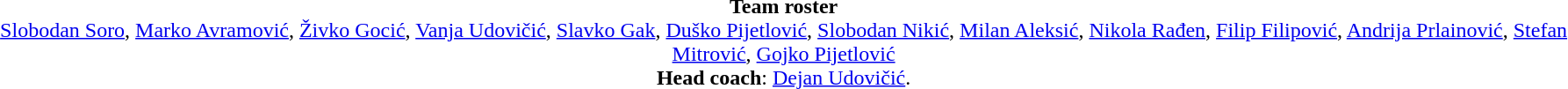<table width=95%>
<tr align=center>
<td><strong>Team roster</strong><br><a href='#'>Slobodan Soro</a>, <a href='#'>Marko Avramović</a>, <a href='#'>Živko Gocić</a>, <a href='#'>Vanja Udovičić</a>, <a href='#'>Slavko Gak</a>, <a href='#'>Duško Pijetlović</a>, <a href='#'>Slobodan Nikić</a>, <a href='#'>Milan Aleksić</a>, <a href='#'>Nikola Rađen</a>, <a href='#'>Filip Filipović</a>, <a href='#'>Andrija Prlainović</a>, <a href='#'>Stefan Mitrović</a>, <a href='#'>Gojko Pijetlović</a> <br>
<strong>Head coach</strong>: <a href='#'>Dejan Udovičić</a>.</td>
</tr>
</table>
